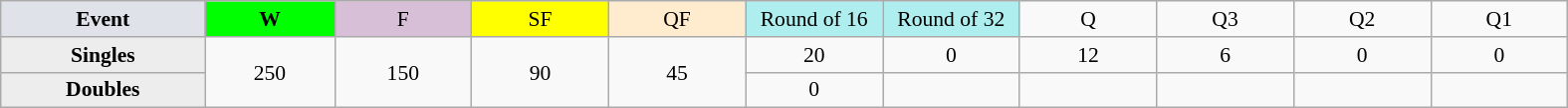<table class=wikitable style=font-size:90%;text-align:center>
<tr>
<td style="width:130px; background:#dfe2e9;"><strong>Event</strong></td>
<td style="width:80px; background:lime;"><strong>W</strong></td>
<td style="width:85px; background:thistle;">F</td>
<td style="width:85px; background:#ff0;">SF</td>
<td style="width:85px; background:#ffebcd;">QF</td>
<td style="width:85px; background:#afeeee;">Round of 16</td>
<td style="width:85px; background:#afeeee;">Round of 32</td>
<td width=85>Q</td>
<td width=85>Q3</td>
<td width=85>Q2</td>
<td width=85>Q1</td>
</tr>
<tr>
<th style="background:#ededed;">Singles</th>
<td rowspan=2>250</td>
<td rowspan=2>150</td>
<td rowspan=2>90</td>
<td rowspan=2>45</td>
<td>20</td>
<td>0</td>
<td>12</td>
<td>6</td>
<td>0</td>
<td>0</td>
</tr>
<tr>
<th style="background:#ededed;">Doubles</th>
<td>0</td>
<td></td>
<td></td>
<td></td>
<td></td>
<td></td>
</tr>
</table>
